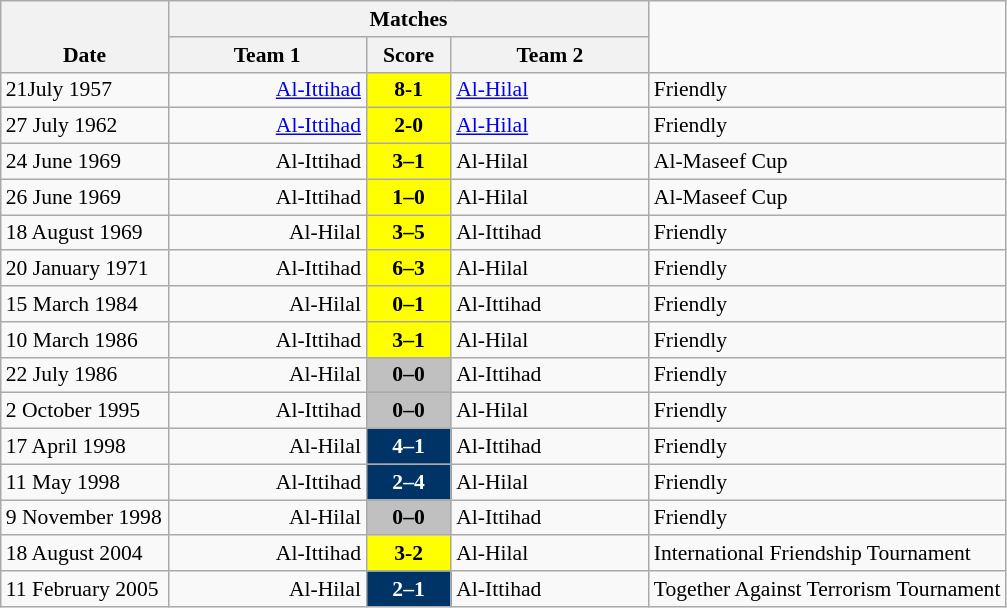<table class="wikitable" style="font-size:90%">
<tr>
<th rowspan="2" valign="bottom" width="105">Date</th>
<th colspan="3" width="270">Matches</th>
</tr>
<tr>
<th width="125">Team 1</th>
<th width="50">Score</th>
<th width="125">Team 2</th>
</tr>
<tr>
<td>21July 1957</td>
<td align="right"><a href='#'>Al-Ittihad</a></td>
<td style="text-align: center; color:Black; background:Yellow"><strong>8-1</strong></td>
<td align="left"><a href='#'>Al-Hilal</a></td>
<td>Friendly</td>
</tr>
<tr>
<td>27 July 1962</td>
<td align="right"><a href='#'>Al-Ittihad</a></td>
<td style="text-align: center; color:Black; background:Yellow"><strong>2-0</strong></td>
<td align="left"><a href='#'>Al-Hilal</a></td>
<td>Friendly</td>
</tr>
<tr>
<td>24 June 1969</td>
<td align="right">Al-Ittihad</td>
<td style="text-align: center; color:Black; background: yellow "><strong>3–1</strong></td>
<td align="left">Al-Hilal</td>
<td>Al-Maseef Cup</td>
</tr>
<tr>
<td>26 June 1969</td>
<td align="right">Al-Ittihad</td>
<td style="text-align: center; color:Black; background:Yellow"><strong>1–0</strong></td>
<td align="left">Al-Hilal</td>
<td>Al-Maseef Cup</td>
</tr>
<tr>
<td>18 August 1969</td>
<td align="right">Al-Hilal</td>
<td style="text-align: center; color:black; background: yellow "><strong>3–5</strong></td>
<td align="left">Al-Ittihad</td>
<td>Friendly</td>
</tr>
<tr>
<td>20 January 1971</td>
<td align="right">Al-Ittihad</td>
<td style="text-align: center; color:Black; background: yellow"><strong>6–3</strong></td>
<td align="left">Al-Hilal</td>
<td>Friendly</td>
</tr>
<tr>
<td>15 March 1984</td>
<td align="right">Al-Hilal</td>
<td style="text-align: center; color:Black; background:Yellow"><strong>0–1</strong></td>
<td align="left">Al-Ittihad</td>
<td>Friendly</td>
</tr>
<tr>
<td>10 March 1986</td>
<td align="right">Al-Ittihad</td>
<td style="text-align: center; color:Black; background:Yellow"><strong>3–1</strong></td>
<td align="left">Al-Hilal</td>
<td>Friendly</td>
</tr>
<tr>
<td>22 July 1986</td>
<td align="right">Al-Hilal</td>
<td align="center" bgcolor=#c0c0c0><strong>0–0</strong></td>
<td align="left">Al-Ittihad</td>
<td>Friendly</td>
</tr>
<tr>
<td>2 October 1995</td>
<td align="right">Al-Ittihad</td>
<td align="center" bgcolor=#c0c0c0><strong>0–0</strong></td>
<td align="left">Al-Hilal</td>
<td>Friendly</td>
</tr>
<tr>
<td>17 April 1998</td>
<td align="right">Al-Hilal</td>
<td style="text-align: center; color:white; background: #003366"><strong>4–1</strong></td>
<td align="left">Al-Ittihad</td>
<td>Friendly</td>
</tr>
<tr>
<td>11 May 1998</td>
<td align="right">Al-Ittihad</td>
<td style="text-align: center; color:white; background: #003366"><strong>2–4</strong></td>
<td align="left">Al-Hilal</td>
<td>Friendly</td>
</tr>
<tr>
<td>9 November 1998</td>
<td align="right">Al-Hilal</td>
<td align="center" bgcolor=#c0c0c0><strong>0–0</strong></td>
<td align="left">Al-Ittihad</td>
<td>Friendly</td>
</tr>
<tr>
<td>18 August 2004</td>
<td align="right">Al-Ittihad</td>
<td style="text-align: center; color:Black; background:Yellow"><strong>3-2</strong></td>
<td align="left">Al-Hilal</td>
<td>International Friendship Tournament</td>
</tr>
<tr>
<td>11 February 2005</td>
<td align="right">Al-Hilal</td>
<td style="text-align: center; color:white; background: #003366"><strong>2–1</strong></td>
<td align="left">Al-Ittihad</td>
<td>Together Against Terrorism Tournament</td>
</tr>
</table>
